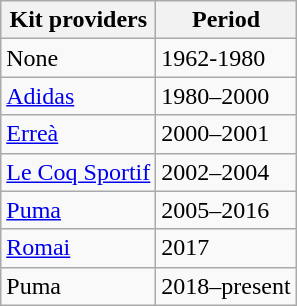<table class="wikitable">
<tr>
<th>Kit providers</th>
<th>Period</th>
</tr>
<tr>
<td>None</td>
<td>1962-1980</td>
</tr>
<tr>
<td> <a href='#'>Adidas</a></td>
<td>1980–2000</td>
</tr>
<tr>
<td> <a href='#'>Erreà</a></td>
<td>2000–2001</td>
</tr>
<tr>
<td> <a href='#'>Le Coq Sportif</a></td>
<td>2002–2004</td>
</tr>
<tr>
<td> <a href='#'>Puma</a></td>
<td>2005–2016</td>
</tr>
<tr>
<td> <a href='#'>Romai</a></td>
<td>2017</td>
</tr>
<tr>
<td> Puma</td>
<td>2018–present</td>
</tr>
</table>
